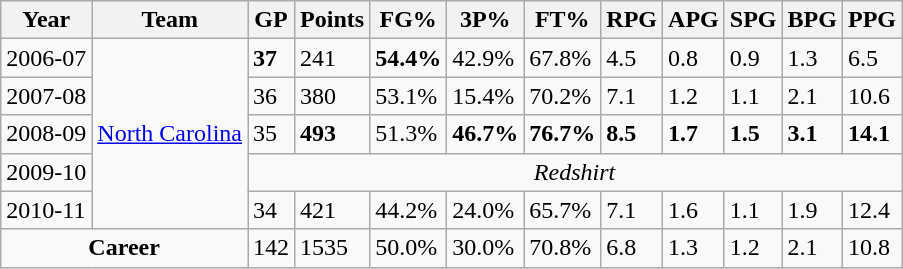<table class="wikitable sortable">
<tr>
<th>Year</th>
<th>Team</th>
<th>GP</th>
<th>Points</th>
<th>FG%</th>
<th>3P%</th>
<th>FT%</th>
<th>RPG</th>
<th>APG</th>
<th>SPG</th>
<th>BPG</th>
<th>PPG</th>
</tr>
<tr>
<td>2006-07</td>
<td rowspan=5><a href='#'>North Carolina</a></td>
<td><strong>37</strong></td>
<td>241</td>
<td><strong>54.4%</strong></td>
<td>42.9%</td>
<td>67.8%</td>
<td>4.5</td>
<td>0.8</td>
<td>0.9</td>
<td>1.3</td>
<td>6.5</td>
</tr>
<tr>
<td>2007-08</td>
<td>36</td>
<td>380</td>
<td>53.1%</td>
<td>15.4%</td>
<td>70.2%</td>
<td>7.1</td>
<td>1.2</td>
<td>1.1</td>
<td>2.1</td>
<td>10.6</td>
</tr>
<tr>
<td>2008-09</td>
<td>35</td>
<td><strong>493</strong></td>
<td>51.3%</td>
<td><strong>46.7%</strong></td>
<td><strong>76.7%</strong></td>
<td><strong>8.5</strong></td>
<td><strong>1.7</strong></td>
<td><strong>1.5</strong></td>
<td><strong>3.1</strong></td>
<td><strong>14.1</strong></td>
</tr>
<tr>
<td>2009-10</td>
<td colspan="10" align=center><em>Redshirt</em></td>
</tr>
<tr>
<td>2010-11</td>
<td>34</td>
<td>421</td>
<td>44.2%</td>
<td>24.0%</td>
<td>65.7%</td>
<td>7.1</td>
<td>1.6</td>
<td>1.1</td>
<td>1.9</td>
<td>12.4</td>
</tr>
<tr>
<td colspan=2 align=center><strong>Career</strong></td>
<td>142</td>
<td>1535</td>
<td>50.0%</td>
<td>30.0%</td>
<td>70.8%</td>
<td>6.8</td>
<td>1.3</td>
<td>1.2</td>
<td>2.1</td>
<td>10.8</td>
</tr>
</table>
